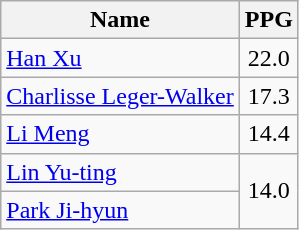<table class=wikitable>
<tr>
<th>Name</th>
<th>PPG</th>
</tr>
<tr>
<td> <a href='#'>Han Xu</a></td>
<td align=center>22.0</td>
</tr>
<tr>
<td> <a href='#'>Charlisse Leger-Walker</a></td>
<td align=center>17.3</td>
</tr>
<tr>
<td> <a href='#'>Li Meng</a></td>
<td align=center>14.4</td>
</tr>
<tr>
<td> <a href='#'>Lin Yu-ting</a></td>
<td align=center rowspan=2>14.0</td>
</tr>
<tr>
<td> <a href='#'>Park Ji-hyun</a></td>
</tr>
</table>
